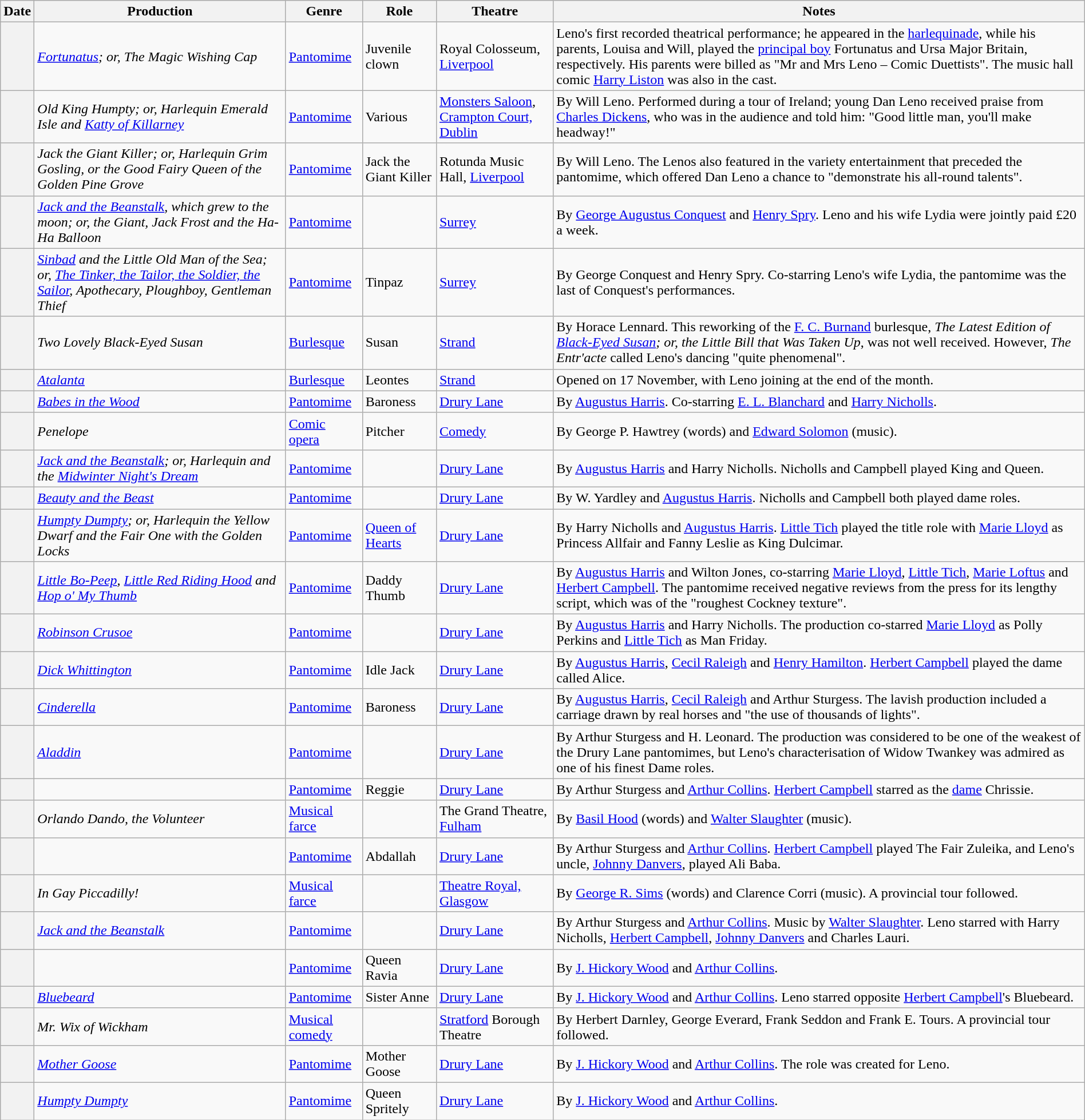<table class="wikitable plainrowheaders sortable" style="margin-right: 0;">
<tr>
<th scope="col">Date</th>
<th scope="col">Production</th>
<th scope="col">Genre</th>
<th scope="col">Role</th>
<th scope="col">Theatre</th>
<th scope="col" class="unsortable">Notes</th>
</tr>
<tr>
<th scope="row"></th>
<td><em><a href='#'>Fortunatus</a>; or, The Magic Wishing Cap</em></td>
<td><a href='#'>Pantomime</a></td>
<td>Juvenile clown</td>
<td>Royal Colosseum, <a href='#'>Liverpool</a></td>
<td>Leno's first recorded theatrical performance; he appeared in the <a href='#'>harlequinade</a>, while his parents, Louisa and Will, played the <a href='#'>principal boy</a> Fortunatus and Ursa Major Britain, respectively. His parents were billed as "Mr and Mrs Leno – Comic Duettists". The music hall comic <a href='#'>Harry Liston</a> was also in the cast.</td>
</tr>
<tr>
<th scope="row"></th>
<td><em>Old King Humpty; or, Harlequin Emerald Isle and <a href='#'>Katty of Killarney</a></em></td>
<td><a href='#'>Pantomime</a></td>
<td>Various</td>
<td><a href='#'>Monsters Saloon</a>, <a href='#'>Crampton Court, Dublin</a></td>
<td>By Will Leno. Performed during a tour of Ireland; young Dan Leno received praise from <a href='#'>Charles Dickens</a>, who was in the audience and told him: "Good little man, you'll make headway!"</td>
</tr>
<tr>
<th scope="row"></th>
<td><em>Jack the Giant Killer; or, Harlequin Grim Gosling, or the Good Fairy Queen of the Golden Pine Grove</em></td>
<td><a href='#'>Pantomime</a></td>
<td>Jack the Giant Killer</td>
<td>Rotunda Music Hall, <a href='#'>Liverpool</a></td>
<td>By Will Leno. The Lenos also featured in the variety entertainment that preceded the pantomime, which offered Dan Leno a chance to "demonstrate his all-round talents".</td>
</tr>
<tr>
<th scope="row"></th>
<td><em><a href='#'>Jack and the Beanstalk</a>, which grew to the moon; or, the Giant, Jack Frost and the Ha-Ha Balloon</em></td>
<td><a href='#'>Pantomime</a></td>
<td></td>
<td><a href='#'>Surrey</a></td>
<td>By <a href='#'>George Augustus Conquest</a> and <a href='#'>Henry Spry</a>. Leno and his wife Lydia were jointly paid £20 a week.</td>
</tr>
<tr>
<th scope="row"></th>
<td><em><a href='#'>Sinbad</a> and the Little Old Man of the Sea; or, <a href='#'>The Tinker, the Tailor, the Soldier, the Sailor</a>, Apothecary, Ploughboy, Gentleman Thief</em></td>
<td><a href='#'>Pantomime</a></td>
<td>Tinpaz</td>
<td><a href='#'>Surrey</a></td>
<td>By George Conquest and Henry Spry. Co-starring Leno's wife Lydia, the pantomime was the last of Conquest's performances.</td>
</tr>
<tr>
<th scope="row"></th>
<td><em>Two Lovely Black-Eyed Susan</em></td>
<td><a href='#'>Burlesque</a></td>
<td>Susan</td>
<td><a href='#'>Strand</a></td>
<td>By Horace Lennard.  This reworking of the <a href='#'>F. C. Burnand</a> burlesque, <em>The Latest Edition of <a href='#'>Black-Eyed Susan</a>; or, the Little Bill that Was Taken Up</em>, was not well received.  However, <em>The Entr'acte</em> called Leno's dancing "quite phenomenal".</td>
</tr>
<tr>
<th scope="row"></th>
<td><em><a href='#'>Atalanta</a></em></td>
<td><a href='#'>Burlesque</a></td>
<td>Leontes</td>
<td><a href='#'>Strand</a></td>
<td>Opened on 17 November, with Leno joining at the end of the month.</td>
</tr>
<tr>
<th scope="row"></th>
<td><em><a href='#'>Babes in the Wood</a></em></td>
<td><a href='#'>Pantomime</a></td>
<td>Baroness</td>
<td><a href='#'>Drury Lane</a></td>
<td>By <a href='#'>Augustus Harris</a>. Co-starring <a href='#'>E. L. Blanchard</a> and <a href='#'>Harry Nicholls</a>.</td>
</tr>
<tr>
<th scope="row"></th>
<td><em>Penelope</em></td>
<td><a href='#'>Comic opera</a></td>
<td>Pitcher</td>
<td><a href='#'>Comedy</a></td>
<td>By George P. Hawtrey (words) and <a href='#'>Edward Solomon</a> (music).</td>
</tr>
<tr>
<th scope="row"></th>
<td><em><a href='#'>Jack and the Beanstalk</a>; or, Harlequin and the <a href='#'>Midwinter Night's Dream</a></em></td>
<td><a href='#'>Pantomime</a></td>
<td></td>
<td><a href='#'>Drury Lane</a></td>
<td>By <a href='#'>Augustus Harris</a> and Harry Nicholls. Nicholls and Campbell played King and Queen.</td>
</tr>
<tr>
<th scope="row"></th>
<td><em><a href='#'>Beauty and the Beast</a></em></td>
<td><a href='#'>Pantomime</a></td>
<td></td>
<td><a href='#'>Drury Lane</a></td>
<td>By W. Yardley and <a href='#'>Augustus Harris</a>. Nicholls and Campbell both played dame roles.</td>
</tr>
<tr>
<th scope="row"></th>
<td><em><a href='#'>Humpty Dumpty</a>; or, Harlequin the Yellow Dwarf and the Fair One with the Golden Locks</em></td>
<td><a href='#'>Pantomime</a></td>
<td><a href='#'>Queen of Hearts</a></td>
<td><a href='#'>Drury Lane</a></td>
<td>By Harry Nicholls and <a href='#'>Augustus Harris</a>. <a href='#'>Little Tich</a> played the title role with <a href='#'>Marie Lloyd</a> as Princess Allfair and Fanny Leslie as King Dulcimar.</td>
</tr>
<tr>
<th scope="row"></th>
<td><em><a href='#'>Little Bo-Peep</a>, <a href='#'>Little Red Riding Hood</a> and <a href='#'>Hop o' My Thumb</a></em></td>
<td><a href='#'>Pantomime</a></td>
<td>Daddy Thumb</td>
<td><a href='#'>Drury Lane</a></td>
<td>By <a href='#'>Augustus Harris</a> and Wilton Jones, co-starring <a href='#'>Marie Lloyd</a>, <a href='#'>Little Tich</a>, <a href='#'>Marie Loftus</a> and <a href='#'>Herbert Campbell</a>.  The pantomime received negative reviews from the press for its lengthy script, which was of the "roughest Cockney texture".</td>
</tr>
<tr>
<th scope="row"></th>
<td><em><a href='#'>Robinson Crusoe</a></em></td>
<td><a href='#'>Pantomime</a></td>
<td></td>
<td><a href='#'>Drury Lane</a></td>
<td>By <a href='#'>Augustus Harris</a> and Harry Nicholls.  The production co-starred <a href='#'>Marie Lloyd</a> as Polly Perkins and <a href='#'>Little Tich</a> as Man Friday.</td>
</tr>
<tr>
<th scope="row"></th>
<td><em><a href='#'>Dick Whittington</a></em></td>
<td><a href='#'>Pantomime</a></td>
<td>Idle Jack</td>
<td><a href='#'>Drury Lane</a></td>
<td>By <a href='#'>Augustus Harris</a>, <a href='#'>Cecil Raleigh</a> and <a href='#'>Henry Hamilton</a>. <a href='#'>Herbert Campbell</a> played the dame called Alice.</td>
</tr>
<tr>
<th scope="row"></th>
<td><em><a href='#'>Cinderella</a></em></td>
<td><a href='#'>Pantomime</a></td>
<td>Baroness</td>
<td><a href='#'>Drury Lane</a></td>
<td>By <a href='#'>Augustus Harris</a>, <a href='#'>Cecil Raleigh</a> and Arthur Sturgess.  The lavish production included a carriage drawn by real horses and "the use of thousands of lights".</td>
</tr>
<tr>
<th scope="row"></th>
<td><em><a href='#'>Aladdin</a></em></td>
<td><a href='#'>Pantomime</a></td>
<td></td>
<td><a href='#'>Drury Lane</a></td>
<td>By Arthur Sturgess and H. Leonard. The production was considered to be one of the weakest of the Drury Lane pantomimes, but Leno's characterisation of Widow Twankey was admired as one of his finest Dame roles.</td>
</tr>
<tr>
<th scope="row"></th>
<td></td>
<td><a href='#'>Pantomime</a></td>
<td>Reggie</td>
<td><a href='#'>Drury Lane</a></td>
<td>By Arthur Sturgess and <a href='#'>Arthur Collins</a>. <a href='#'>Herbert Campbell</a> starred as the <a href='#'>dame</a> Chrissie.</td>
</tr>
<tr>
<th scope="row"></th>
<td><em>Orlando Dando, the Volunteer</em></td>
<td><a href='#'>Musical farce</a></td>
<td></td>
<td>The Grand Theatre, <a href='#'>Fulham</a></td>
<td>By <a href='#'>Basil Hood</a> (words) and <a href='#'>Walter Slaughter</a> (music).</td>
</tr>
<tr>
<th scope="row"></th>
<td></td>
<td><a href='#'>Pantomime</a></td>
<td>Abdallah</td>
<td><a href='#'>Drury Lane</a></td>
<td>By Arthur Sturgess and <a href='#'>Arthur Collins</a>. <a href='#'>Herbert Campbell</a> played The Fair Zuleika, and Leno's uncle, <a href='#'>Johnny Danvers</a>, played Ali Baba.</td>
</tr>
<tr>
<th scope="row"></th>
<td><em>In Gay Piccadilly!</em></td>
<td><a href='#'>Musical farce</a></td>
<td></td>
<td><a href='#'>Theatre Royal, Glasgow</a></td>
<td>By <a href='#'>George R. Sims</a> (words) and Clarence Corri (music). A provincial tour followed.</td>
</tr>
<tr>
<th scope="row"></th>
<td><em><a href='#'>Jack and the Beanstalk</a></em></td>
<td><a href='#'>Pantomime</a></td>
<td></td>
<td><a href='#'>Drury Lane</a></td>
<td>By Arthur Sturgess and <a href='#'>Arthur Collins</a>. Music by <a href='#'>Walter Slaughter</a>.  Leno starred with Harry Nicholls, <a href='#'>Herbert Campbell</a>, <a href='#'>Johnny Danvers</a> and Charles Lauri.</td>
</tr>
<tr>
<th scope="row"></th>
<td></td>
<td><a href='#'>Pantomime</a></td>
<td>Queen Ravia</td>
<td><a href='#'>Drury Lane</a></td>
<td>By <a href='#'>J. Hickory Wood</a> and <a href='#'>Arthur Collins</a>.</td>
</tr>
<tr>
<th scope="row"></th>
<td><em><a href='#'>Bluebeard</a></em></td>
<td><a href='#'>Pantomime</a></td>
<td>Sister Anne</td>
<td><a href='#'>Drury Lane</a></td>
<td>By <a href='#'>J. Hickory Wood</a> and <a href='#'>Arthur Collins</a>. Leno starred opposite <a href='#'>Herbert Campbell</a>'s Bluebeard.</td>
</tr>
<tr>
<th scope="row"></th>
<td><em>Mr. Wix of Wickham</em></td>
<td><a href='#'>Musical comedy</a></td>
<td></td>
<td><a href='#'>Stratford</a> Borough Theatre</td>
<td>By Herbert Darnley, George Everard, Frank Seddon and Frank E. Tours. A provincial tour followed.</td>
</tr>
<tr>
<th scope="row"></th>
<td><em><a href='#'>Mother Goose</a></em></td>
<td><a href='#'>Pantomime</a></td>
<td>Mother Goose</td>
<td><a href='#'>Drury Lane</a></td>
<td>By <a href='#'>J. Hickory Wood</a> and <a href='#'>Arthur Collins</a>. The role was created for Leno.</td>
</tr>
<tr>
<th scope="row"></th>
<td><em><a href='#'>Humpty Dumpty</a></em></td>
<td><a href='#'>Pantomime</a></td>
<td>Queen Spritely</td>
<td><a href='#'>Drury Lane</a></td>
<td>By <a href='#'>J. Hickory Wood</a> and <a href='#'>Arthur Collins</a>.</td>
</tr>
</table>
